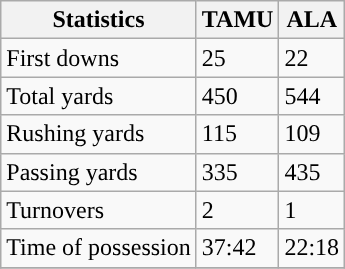<table class="wikitable" style="float: left;">
<tr>
<th>Statistics</th>
<th>TAMU</th>
<th>ALA</th>
</tr>
<tr>
<td>First downs</td>
<td>25</td>
<td>22</td>
</tr>
<tr>
<td>Total yards</td>
<td>450</td>
<td>544</td>
</tr>
<tr>
<td>Rushing yards</td>
<td>115</td>
<td>109</td>
</tr>
<tr>
<td>Passing yards</td>
<td>335</td>
<td>435</td>
</tr>
<tr>
<td>Turnovers</td>
<td>2</td>
<td>1</td>
</tr>
<tr>
<td>Time of possession</td>
<td>37:42</td>
<td>22:18</td>
</tr>
<tr>
</tr>
</table>
